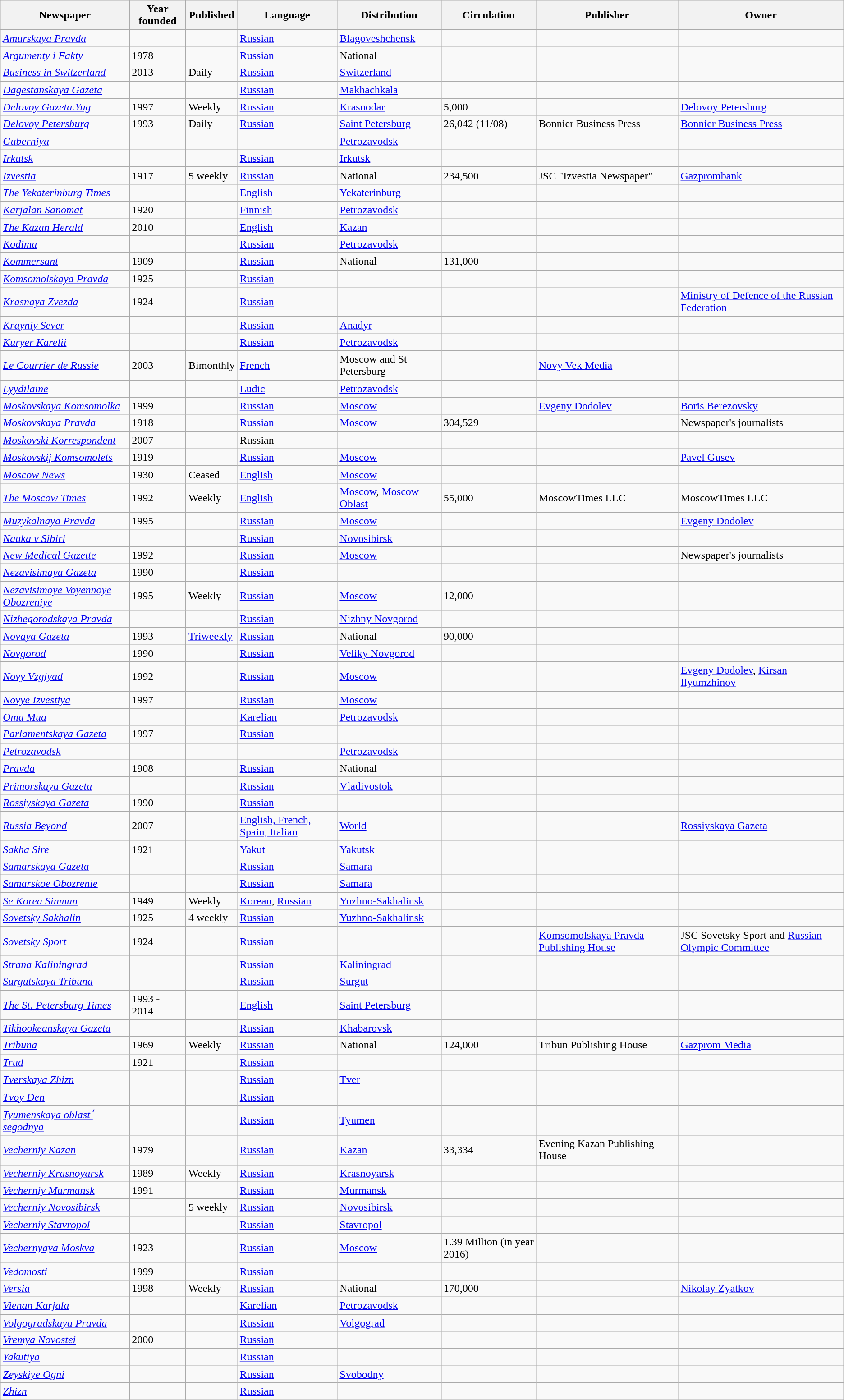<table class="wikitable sortable">
<tr valign="middle">
<th>Newspaper</th>
<th>Year founded</th>
<th>Published</th>
<th>Language</th>
<th>Distribution</th>
<th>Circulation</th>
<th>Publisher</th>
<th>Owner</th>
</tr>
<tr style="font-weight:bold; background-color: #DDDDDD">
</tr>
<tr>
<td><em><a href='#'>Amurskaya Pravda</a></em></td>
<td></td>
<td></td>
<td><a href='#'>Russian</a></td>
<td><a href='#'>Blagoveshchensk</a></td>
<td></td>
<td></td>
<td></td>
</tr>
<tr>
<td><em><a href='#'>Argumenty i Fakty</a></em></td>
<td>1978</td>
<td></td>
<td><a href='#'>Russian</a></td>
<td>National</td>
<td></td>
<td></td>
<td></td>
</tr>
<tr>
<td><em><a href='#'>Business in Switzerland</a></em> </td>
<td>2013</td>
<td>Daily</td>
<td><a href='#'>Russian</a></td>
<td><a href='#'>Switzerland</a></td>
<td></td>
<td></td>
<td></td>
</tr>
<tr>
<td><em><a href='#'>Dagestanskaya Gazeta</a></em></td>
<td></td>
<td></td>
<td><a href='#'>Russian</a></td>
<td><a href='#'>Makhachkala</a></td>
<td></td>
<td></td>
<td></td>
</tr>
<tr>
<td><em><a href='#'>Delovoy Gazeta.Yug</a></em> </td>
<td>1997</td>
<td>Weekly</td>
<td><a href='#'>Russian</a></td>
<td><a href='#'>Krasnodar</a></td>
<td>5,000</td>
<td></td>
<td><a href='#'>Delovoy Petersburg</a></td>
</tr>
<tr>
<td><em><a href='#'>Delovoy Petersburg</a></em></td>
<td>1993</td>
<td>Daily</td>
<td><a href='#'>Russian</a></td>
<td><a href='#'>Saint Petersburg</a></td>
<td>26,042 (11/08)</td>
<td>Bonnier Business Press</td>
<td><a href='#'>Bonnier Business Press</a></td>
</tr>
<tr>
<td><em><a href='#'>Guberniya</a></em></td>
<td></td>
<td></td>
<td></td>
<td><a href='#'>Petrozavodsk</a></td>
<td></td>
<td></td>
<td></td>
</tr>
<tr>
<td><em><a href='#'>Irkutsk</a></em></td>
<td></td>
<td></td>
<td><a href='#'>Russian</a></td>
<td><a href='#'>Irkutsk</a></td>
<td></td>
<td></td>
<td></td>
</tr>
<tr>
<td><em><a href='#'>Izvestia</a></em></td>
<td>1917</td>
<td>5 weekly</td>
<td><a href='#'>Russian</a></td>
<td>National</td>
<td>234,500</td>
<td>JSC "Izvestia Newspaper"</td>
<td><a href='#'>Gazprombank</a></td>
</tr>
<tr>
<td><em><a href='#'>The Yekaterinburg Times</a></em> </td>
<td></td>
<td></td>
<td><a href='#'>English</a></td>
<td><a href='#'>Yekaterinburg</a></td>
<td></td>
<td></td>
<td></td>
</tr>
<tr>
<td><em><a href='#'>Karjalan Sanomat</a></em></td>
<td>1920</td>
<td></td>
<td><a href='#'>Finnish</a></td>
<td><a href='#'>Petrozavodsk</a></td>
<td></td>
<td></td>
<td></td>
</tr>
<tr>
<td><em><a href='#'>The Kazan Herald</a></em></td>
<td>2010</td>
<td></td>
<td><a href='#'>English</a></td>
<td><a href='#'>Kazan</a></td>
<td></td>
<td></td>
<td></td>
</tr>
<tr>
<td><em><a href='#'>Kodima</a></em></td>
<td></td>
<td></td>
<td><a href='#'>Russian</a></td>
<td><a href='#'>Petrozavodsk</a></td>
<td></td>
<td></td>
<td></td>
</tr>
<tr>
<td><em><a href='#'>Kommersant</a></em></td>
<td>1909</td>
<td></td>
<td><a href='#'>Russian</a></td>
<td>National</td>
<td>131,000</td>
<td></td>
<td></td>
</tr>
<tr>
<td><em><a href='#'>Komsomolskaya Pravda</a></em></td>
<td>1925</td>
<td></td>
<td><a href='#'>Russian</a></td>
<td></td>
<td></td>
<td></td>
<td></td>
</tr>
<tr>
<td><em><a href='#'>Krasnaya Zvezda</a></em></td>
<td>1924</td>
<td></td>
<td><a href='#'>Russian</a></td>
<td></td>
<td></td>
<td></td>
<td><a href='#'>Ministry of Defence of the Russian Federation</a></td>
</tr>
<tr>
<td><em><a href='#'>Krayniy Sever</a></em></td>
<td></td>
<td></td>
<td><a href='#'>Russian</a></td>
<td><a href='#'>Anadyr</a></td>
<td></td>
<td></td>
<td></td>
</tr>
<tr>
<td><em><a href='#'>Kuryer Karelii</a></em></td>
<td></td>
<td></td>
<td><a href='#'>Russian</a></td>
<td><a href='#'>Petrozavodsk</a></td>
<td></td>
<td></td>
<td></td>
</tr>
<tr>
<td><em><a href='#'>Le Courrier de Russie</a></em></td>
<td>2003</td>
<td>Bimonthly</td>
<td><a href='#'>French</a></td>
<td>Moscow and St Petersburg</td>
<td></td>
<td><a href='#'>Novy Vek Media</a></td>
<td></td>
</tr>
<tr>
<td><em><a href='#'>Lyydilaine</a></em></td>
<td></td>
<td></td>
<td><a href='#'>Ludic</a></td>
<td><a href='#'>Petrozavodsk</a></td>
<td></td>
<td></td>
<td></td>
</tr>
<tr>
<td><em><a href='#'>Moskovskaya Komsomolka</a></em></td>
<td>1999</td>
<td></td>
<td><a href='#'>Russian</a></td>
<td><a href='#'>Moscow</a></td>
<td></td>
<td><a href='#'>Evgeny Dodolev</a></td>
<td><a href='#'>Boris Berezovsky</a></td>
</tr>
<tr>
<td><em><a href='#'>Moskovskaya Pravda</a></em></td>
<td>1918</td>
<td></td>
<td><a href='#'>Russian</a></td>
<td><a href='#'>Moscow</a></td>
<td>304,529</td>
<td></td>
<td>Newspaper's journalists</td>
</tr>
<tr>
<td><em><a href='#'>Moskovski Korrespondent</a></em></td>
<td>2007</td>
<td></td>
<td>Russian</td>
<td></td>
<td></td>
<td></td>
<td></td>
</tr>
<tr>
<td><em><a href='#'>Moskovskij Komsomolets</a></em></td>
<td>1919</td>
<td></td>
<td><a href='#'>Russian</a></td>
<td><a href='#'>Moscow</a></td>
<td></td>
<td></td>
<td><a href='#'>Pavel Gusev</a></td>
</tr>
<tr>
<td><em><a href='#'>Moscow News</a></em></td>
<td>1930</td>
<td>Ceased</td>
<td><a href='#'>English</a></td>
<td><a href='#'>Moscow</a></td>
<td></td>
<td></td>
<td></td>
</tr>
<tr>
<td><em><a href='#'>The Moscow Times</a></em></td>
<td>1992</td>
<td>Weekly</td>
<td><a href='#'>English</a></td>
<td><a href='#'>Moscow</a>, <a href='#'>Moscow Oblast</a></td>
<td>55,000</td>
<td>MoscowTimes LLC</td>
<td>MoscowTimes LLC</td>
</tr>
<tr>
<td><em><a href='#'>Muzykalnaya Pravda</a></em></td>
<td>1995</td>
<td></td>
<td><a href='#'>Russian</a></td>
<td><a href='#'>Moscow</a></td>
<td></td>
<td></td>
<td><a href='#'>Evgeny Dodolev</a></td>
</tr>
<tr>
<td><em><a href='#'>Nauka v Sibiri</a></em></td>
<td></td>
<td></td>
<td><a href='#'>Russian</a></td>
<td><a href='#'>Novosibirsk</a></td>
<td></td>
<td></td>
<td></td>
</tr>
<tr>
<td><em><a href='#'>New Medical Gazette</a></em></td>
<td>1992</td>
<td></td>
<td><a href='#'>Russian</a></td>
<td><a href='#'>Moscow</a></td>
<td></td>
<td></td>
<td>Newspaper's journalists</td>
</tr>
<tr>
<td><em><a href='#'>Nezavisimaya Gazeta</a></em></td>
<td>1990</td>
<td></td>
<td><a href='#'>Russian</a></td>
<td></td>
<td></td>
<td></td>
<td></td>
</tr>
<tr>
<td><em><a href='#'>Nezavisimoye Voyennoye Obozreniye</a></em></td>
<td>1995</td>
<td>Weekly</td>
<td><a href='#'>Russian</a></td>
<td><a href='#'>Moscow</a></td>
<td>12,000</td>
<td></td>
<td></td>
</tr>
<tr>
<td><em><a href='#'>Nizhegorodskaya Pravda</a></em></td>
<td></td>
<td></td>
<td><a href='#'>Russian</a></td>
<td><a href='#'>Nizhny Novgorod</a></td>
<td></td>
<td></td>
<td></td>
</tr>
<tr>
<td><em><a href='#'>Novaya Gazeta</a></em></td>
<td>1993</td>
<td><a href='#'>Triweekly</a></td>
<td><a href='#'>Russian</a></td>
<td>National</td>
<td>90,000</td>
<td></td>
<td></td>
</tr>
<tr>
<td><em><a href='#'>Novgorod</a></em></td>
<td>1990</td>
<td></td>
<td><a href='#'>Russian</a></td>
<td><a href='#'>Veliky Novgorod</a></td>
<td></td>
<td></td>
<td></td>
</tr>
<tr>
<td><em><a href='#'>Novy Vzglyad</a></em></td>
<td>1992</td>
<td></td>
<td><a href='#'>Russian</a></td>
<td><a href='#'>Moscow</a></td>
<td></td>
<td></td>
<td><a href='#'>Evgeny Dodolev</a>, <a href='#'>Kirsan Ilyumzhinov</a></td>
</tr>
<tr>
<td><em><a href='#'>Novye Izvestiya</a></em></td>
<td>1997</td>
<td></td>
<td><a href='#'>Russian</a></td>
<td><a href='#'>Moscow</a></td>
<td></td>
<td></td>
<td></td>
</tr>
<tr>
<td><em><a href='#'>Oma Mua</a></em></td>
<td></td>
<td></td>
<td><a href='#'>Karelian</a></td>
<td><a href='#'>Petrozavodsk</a></td>
<td></td>
<td></td>
<td></td>
</tr>
<tr>
<td><em><a href='#'>Parlamentskaya Gazeta</a></em></td>
<td>1997</td>
<td></td>
<td><a href='#'>Russian</a></td>
<td></td>
<td></td>
<td></td>
<td></td>
</tr>
<tr>
<td><em><a href='#'>Petrozavodsk</a></em></td>
<td></td>
<td></td>
<td></td>
<td><a href='#'>Petrozavodsk</a></td>
<td></td>
<td></td>
<td></td>
</tr>
<tr>
<td><em><a href='#'>Pravda</a></em></td>
<td>1908</td>
<td></td>
<td><a href='#'>Russian</a></td>
<td>National</td>
<td></td>
<td></td>
<td></td>
</tr>
<tr>
<td><em><a href='#'>Primorskaya Gazeta</a></em></td>
<td></td>
<td></td>
<td><a href='#'>Russian</a></td>
<td><a href='#'>Vladivostok</a></td>
<td></td>
<td></td>
<td></td>
</tr>
<tr>
<td><em><a href='#'>Rossiyskaya Gazeta</a></em></td>
<td>1990</td>
<td></td>
<td><a href='#'>Russian</a></td>
<td></td>
<td></td>
<td></td>
<td></td>
</tr>
<tr>
<td><em><a href='#'>Russia Beyond</a></em></td>
<td>2007</td>
<td></td>
<td><a href='#'>English, French, Spain, Italian</a></td>
<td><a href='#'>World</a></td>
<td></td>
<td></td>
<td><a href='#'>Rossiyskaya Gazeta</a></td>
</tr>
<tr>
<td><em><a href='#'>Sakha Sire</a></em></td>
<td>1921</td>
<td></td>
<td><a href='#'>Yakut</a></td>
<td><a href='#'>Yakutsk</a></td>
<td></td>
<td></td>
<td></td>
</tr>
<tr>
<td><em><a href='#'>Samarskaya Gazeta</a></em></td>
<td></td>
<td></td>
<td><a href='#'>Russian</a></td>
<td><a href='#'>Samara</a></td>
<td></td>
<td></td>
<td></td>
</tr>
<tr>
<td><em><a href='#'>Samarskoe Obozrenie</a></em></td>
<td></td>
<td></td>
<td><a href='#'>Russian</a></td>
<td><a href='#'>Samara</a></td>
<td></td>
<td></td>
<td></td>
</tr>
<tr>
<td><em><a href='#'>Se Korea Sinmun</a></em></td>
<td>1949</td>
<td>Weekly</td>
<td><a href='#'>Korean</a>, <a href='#'>Russian</a></td>
<td><a href='#'>Yuzhno-Sakhalinsk</a></td>
<td></td>
<td></td>
<td></td>
</tr>
<tr>
<td><em><a href='#'>Sovetsky Sakhalin</a></em></td>
<td>1925</td>
<td>4 weekly</td>
<td><a href='#'>Russian</a></td>
<td><a href='#'>Yuzhno-Sakhalinsk</a></td>
<td></td>
<td></td>
<td></td>
</tr>
<tr>
<td><em><a href='#'>Sovetsky Sport</a></em></td>
<td>1924</td>
<td></td>
<td><a href='#'>Russian</a></td>
<td></td>
<td></td>
<td><a href='#'>Komsomolskaya Pravda Publishing House</a></td>
<td>JSC Sovetsky Sport and <a href='#'>Russian Olympic Committee</a></td>
</tr>
<tr>
<td><em><a href='#'>Strana Kaliningrad</a></em></td>
<td></td>
<td></td>
<td><a href='#'>Russian</a></td>
<td><a href='#'>Kaliningrad</a></td>
<td></td>
<td></td>
<td></td>
</tr>
<tr>
<td><em><a href='#'>Surgutskaya Tribuna</a></em></td>
<td></td>
<td></td>
<td><a href='#'>Russian</a></td>
<td><a href='#'>Surgut</a></td>
<td></td>
<td></td>
<td></td>
</tr>
<tr>
<td><em><a href='#'>The St. Petersburg Times</a></em></td>
<td>1993 - 2014</td>
<td></td>
<td><a href='#'>English</a></td>
<td><a href='#'>Saint Petersburg</a></td>
<td></td>
<td></td>
<td></td>
</tr>
<tr>
<td><em><a href='#'>Tikhookeanskaya Gazeta</a></em></td>
<td></td>
<td></td>
<td><a href='#'>Russian</a></td>
<td><a href='#'>Khabarovsk</a></td>
<td></td>
<td></td>
<td></td>
</tr>
<tr>
<td><em><a href='#'>Tribuna</a></em></td>
<td>1969</td>
<td>Weekly</td>
<td><a href='#'>Russian</a></td>
<td>National</td>
<td>124,000</td>
<td>Tribun Publishing House</td>
<td><a href='#'>Gazprom Media</a></td>
</tr>
<tr>
<td><em><a href='#'>Trud</a></em></td>
<td>1921</td>
<td></td>
<td><a href='#'>Russian</a></td>
<td></td>
<td></td>
<td></td>
<td></td>
</tr>
<tr>
<td><em><a href='#'>Tverskaya Zhizn</a></em> </td>
<td></td>
<td></td>
<td><a href='#'>Russian</a></td>
<td><a href='#'>Tver</a></td>
<td></td>
<td></td>
<td></td>
</tr>
<tr>
<td><em><a href='#'>Tvoy Den</a></em></td>
<td></td>
<td></td>
<td><a href='#'>Russian</a></td>
<td></td>
<td></td>
<td></td>
<td></td>
</tr>
<tr>
<td><em><a href='#'>Tyumenskaya oblastʹ segodnya</a></em> </td>
<td></td>
<td></td>
<td><a href='#'>Russian</a></td>
<td><a href='#'>Tyumen</a></td>
<td></td>
<td></td>
<td></td>
</tr>
<tr>
<td><em><a href='#'>Vecherniy Kazan</a></em></td>
<td>1979</td>
<td></td>
<td><a href='#'>Russian</a></td>
<td><a href='#'>Kazan</a></td>
<td>33,334</td>
<td>Evening Kazan Publishing House</td>
<td></td>
</tr>
<tr>
<td><em><a href='#'>Vecherniy Krasnoyarsk</a></em></td>
<td>1989</td>
<td>Weekly</td>
<td><a href='#'>Russian</a></td>
<td><a href='#'>Krasnoyarsk</a></td>
<td></td>
<td></td>
<td></td>
</tr>
<tr>
<td><em><a href='#'>Vecherniy Murmansk</a></em></td>
<td>1991</td>
<td></td>
<td><a href='#'>Russian</a></td>
<td><a href='#'>Murmansk</a></td>
<td></td>
<td></td>
<td></td>
</tr>
<tr>
<td><em><a href='#'>Vecherniy Novosibirsk</a></em></td>
<td></td>
<td>5 weekly</td>
<td><a href='#'>Russian</a></td>
<td><a href='#'>Novosibirsk</a></td>
<td></td>
<td></td>
<td></td>
</tr>
<tr>
<td><em><a href='#'>Vecherniy Stavropol</a></em></td>
<td></td>
<td></td>
<td><a href='#'>Russian</a></td>
<td><a href='#'>Stavropol</a></td>
<td></td>
<td></td>
<td></td>
</tr>
<tr>
<td><em><a href='#'>Vechernyaya Moskva</a></em></td>
<td>1923</td>
<td></td>
<td><a href='#'>Russian</a></td>
<td><a href='#'>Moscow</a></td>
<td>1.39 Million (in year 2016)</td>
<td></td>
<td></td>
</tr>
<tr>
<td><em><a href='#'>Vedomosti</a></em></td>
<td>1999</td>
<td></td>
<td><a href='#'>Russian</a></td>
<td></td>
<td></td>
<td></td>
<td></td>
</tr>
<tr>
<td><em><a href='#'>Versia</a></em></td>
<td>1998</td>
<td>Weekly</td>
<td><a href='#'>Russian</a></td>
<td>National</td>
<td>170,000</td>
<td></td>
<td><a href='#'>Nikolay Zyatkov</a></td>
</tr>
<tr>
<td><em><a href='#'>Vienan Karjala</a></em></td>
<td></td>
<td></td>
<td><a href='#'>Karelian</a></td>
<td><a href='#'>Petrozavodsk</a></td>
<td></td>
<td></td>
<td></td>
</tr>
<tr>
<td><em><a href='#'>Volgogradskaya Pravda</a></em></td>
<td></td>
<td></td>
<td><a href='#'>Russian</a></td>
<td><a href='#'>Volgograd</a></td>
<td></td>
<td></td>
<td></td>
</tr>
<tr>
<td><em><a href='#'>Vremya Novostei</a></em></td>
<td>2000</td>
<td></td>
<td><a href='#'>Russian</a></td>
<td></td>
<td></td>
<td></td>
<td></td>
</tr>
<tr>
<td><em><a href='#'>Yakutiya</a></em></td>
<td></td>
<td></td>
<td><a href='#'>Russian</a></td>
<td></td>
<td></td>
<td></td>
<td></td>
</tr>
<tr>
<td><em><a href='#'>Zeyskiye Ogni</a></em></td>
<td></td>
<td></td>
<td><a href='#'>Russian</a></td>
<td><a href='#'>Svobodny</a></td>
<td></td>
<td></td>
<td></td>
</tr>
<tr>
<td><em><a href='#'>Zhizn</a></em></td>
<td></td>
<td></td>
<td><a href='#'>Russian</a></td>
<td></td>
<td></td>
<td></td>
<td></td>
</tr>
</table>
